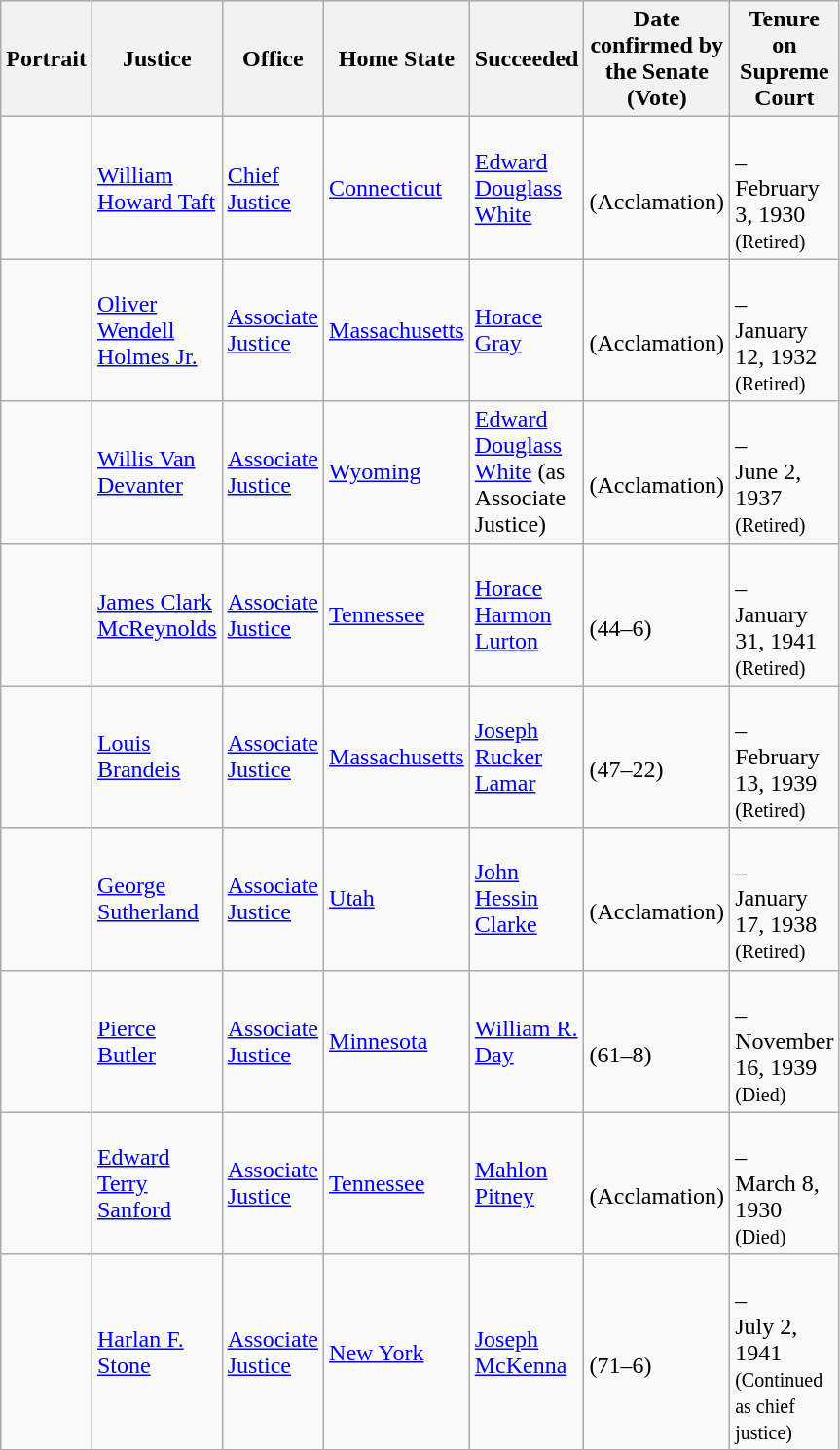<table class="wikitable sortable">
<tr>
<th scope="col" style="width: 10px;">Portrait</th>
<th scope="col" style="width: 10px;">Justice</th>
<th scope="col" style="width: 10px;">Office</th>
<th scope="col" style="width: 10px;">Home State</th>
<th scope="col" style="width: 10px;">Succeeded</th>
<th scope="col" style="width: 10px;">Date confirmed by the Senate<br>(Vote)</th>
<th scope="col" style="width: 10px;">Tenure on Supreme Court</th>
</tr>
<tr>
<td></td>
<td><a href='#'>William Howard Taft</a></td>
<td><a href='#'>Chief Justice</a></td>
<td><a href='#'>Connecticut</a></td>
<td><a href='#'>Edward Douglass White</a></td>
<td><br>(Acclamation)</td>
<td><br>–<br>February 3, 1930<br><small>(Retired)</small></td>
</tr>
<tr>
<td></td>
<td><a href='#'>Oliver Wendell Holmes Jr.</a></td>
<td><a href='#'>Associate Justice</a></td>
<td><a href='#'>Massachusetts</a></td>
<td><a href='#'>Horace Gray</a></td>
<td><br>(Acclamation)</td>
<td><br>–<br>January 12, 1932<br><small>(Retired)</small></td>
</tr>
<tr>
<td></td>
<td><a href='#'>Willis Van Devanter</a></td>
<td><a href='#'>Associate Justice</a></td>
<td><a href='#'>Wyoming</a></td>
<td><a href='#'>Edward Douglass White</a> (as Associate Justice)</td>
<td><br>(Acclamation)</td>
<td><br>–<br>June 2, 1937<br><small>(Retired)</small></td>
</tr>
<tr>
<td></td>
<td><a href='#'>James Clark McReynolds</a></td>
<td><a href='#'>Associate Justice</a></td>
<td><a href='#'>Tennessee</a></td>
<td><a href='#'>Horace Harmon Lurton</a></td>
<td><br>(44–6)</td>
<td><br>–<br>January 31, 1941<br><small>(Retired)</small></td>
</tr>
<tr>
<td></td>
<td><a href='#'>Louis Brandeis</a></td>
<td><a href='#'>Associate Justice</a></td>
<td><a href='#'>Massachusetts</a></td>
<td><a href='#'>Joseph Rucker Lamar</a></td>
<td><br>(47–22)</td>
<td><br>–<br>February 13, 1939<br><small>(Retired)</small></td>
</tr>
<tr>
<td></td>
<td><a href='#'>George Sutherland</a></td>
<td><a href='#'>Associate Justice</a></td>
<td><a href='#'>Utah</a></td>
<td><a href='#'>John Hessin Clarke</a></td>
<td><br>(Acclamation)</td>
<td><br>–<br>January 17, 1938<br><small>(Retired)</small></td>
</tr>
<tr>
<td></td>
<td><a href='#'>Pierce Butler</a></td>
<td><a href='#'>Associate Justice</a></td>
<td><a href='#'>Minnesota</a></td>
<td><a href='#'>William R. Day</a></td>
<td><br>(61–8)</td>
<td><br>–<br>November 16, 1939<br><small>(Died)</small></td>
</tr>
<tr>
<td></td>
<td><a href='#'>Edward Terry Sanford</a></td>
<td><a href='#'>Associate Justice</a></td>
<td><a href='#'>Tennessee</a></td>
<td><a href='#'>Mahlon Pitney</a></td>
<td><br>(Acclamation)</td>
<td><br>–<br>March 8, 1930<br><small>(Died)</small></td>
</tr>
<tr>
<td></td>
<td><a href='#'>Harlan F. Stone</a></td>
<td><a href='#'>Associate Justice</a></td>
<td><a href='#'>New York</a></td>
<td><a href='#'>Joseph McKenna</a></td>
<td><br>(71–6)</td>
<td><br>–<br>July 2, 1941<br><small>(Continued as chief justice)</small></td>
</tr>
<tr>
</tr>
</table>
